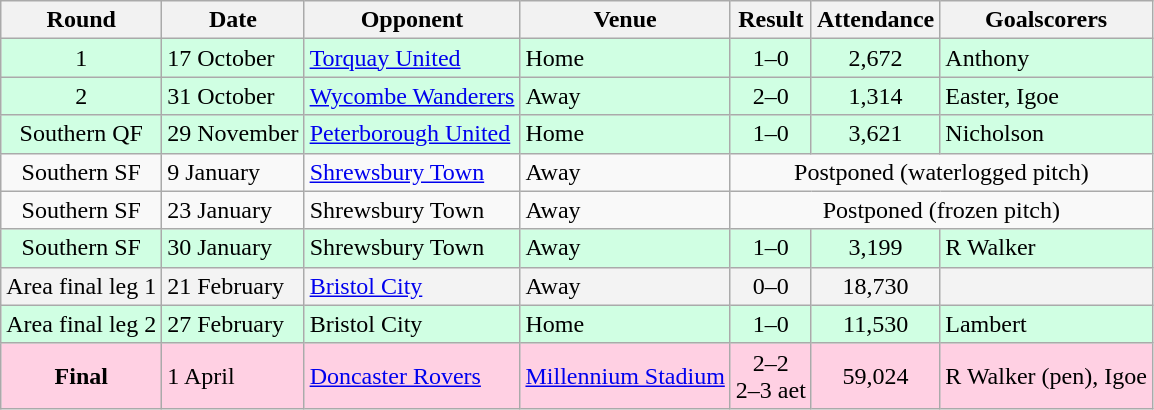<table Class="wikitable">
<tr>
<th>Round</th>
<th>Date</th>
<th>Opponent</th>
<th>Venue</th>
<th>Result</th>
<th>Attendance</th>
<th>Goalscorers</th>
</tr>
<tr bgcolor = "#d0ffe3">
<td align="center">1</td>
<td>17 October</td>
<td><a href='#'>Torquay United</a></td>
<td>Home</td>
<td align="center">1–0</td>
<td align="center">2,672</td>
<td>Anthony</td>
</tr>
<tr bgcolor = "#d0ffe3">
<td align="center">2</td>
<td>31 October</td>
<td><a href='#'>Wycombe Wanderers</a></td>
<td>Away</td>
<td align="center">2–0</td>
<td align="center">1,314</td>
<td>Easter, Igoe</td>
</tr>
<tr bgcolor = "#d0ffe3">
<td align="center">Southern QF</td>
<td>29 November</td>
<td><a href='#'>Peterborough United</a></td>
<td>Home</td>
<td align="center">1–0</td>
<td align="center">3,621</td>
<td>Nicholson</td>
</tr>
<tr>
<td align="center">Southern SF</td>
<td>9 January</td>
<td><a href='#'>Shrewsbury Town</a></td>
<td>Away</td>
<td colspan="3" align="center">Postponed (waterlogged pitch)</td>
</tr>
<tr>
<td align="center">Southern SF</td>
<td>23 January</td>
<td>Shrewsbury Town</td>
<td>Away</td>
<td colspan="3" align="center">Postponed (frozen pitch)</td>
</tr>
<tr bgcolor = "#d0ffe3">
<td align="center">Southern SF</td>
<td>30 January</td>
<td>Shrewsbury Town</td>
<td>Away</td>
<td align="center">1–0</td>
<td align="center">3,199</td>
<td>R Walker</td>
</tr>
<tr bgcolor = "#f3f3f3">
<td align="center">Area final leg 1</td>
<td>21 February</td>
<td><a href='#'>Bristol City</a></td>
<td>Away</td>
<td align="center">0–0</td>
<td align="center">18,730</td>
<td></td>
</tr>
<tr bgcolor = "#d0ffe3">
<td align="center">Area final leg 2</td>
<td>27 February</td>
<td>Bristol City</td>
<td>Home</td>
<td align="center">1–0</td>
<td align="center">11,530</td>
<td>Lambert</td>
</tr>
<tr bgcolor = "#ffd0e3">
<td align="center"><strong>Final</strong></td>
<td>1 April</td>
<td><a href='#'>Doncaster Rovers</a></td>
<td><a href='#'>Millennium Stadium</a></td>
<td align="center">2–2<br>2–3 aet</td>
<td align="center">59,024</td>
<td>R Walker (pen), Igoe</td>
</tr>
</table>
